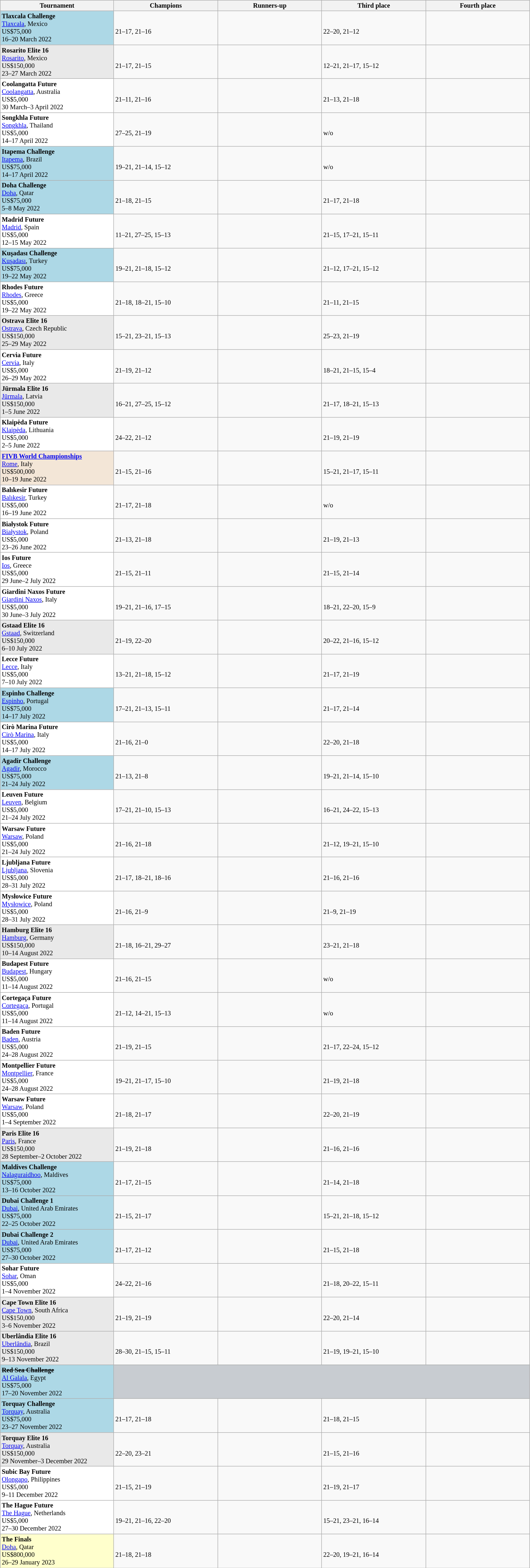<table class="wikitable sortable nowrap" style=font-size:85%>
<tr>
<th width=230>Tournament</th>
<th width=210>Champions</th>
<th width=210>Runners-up</th>
<th width=210>Third place</th>
<th width=210>Fourth place</th>
</tr>
<tr valign=top>
<td style="background:#ADD8E6;"><strong>Tlaxcala Challenge</strong><br><a href='#'>Tlaxcala</a>, Mexico<br>US$75,000<br>16–20 March 2022</td>
<td><strong><br></strong><br>21–17, 21–16</td>
<td><br></td>
<td><br><br>22–20, 21–12</td>
<td><br></td>
</tr>
<tr valign=top>
<td style="background:#E9E9E9;"><strong>Rosarito Elite 16</strong><br><a href='#'>Rosarito</a>, Mexico<br>US$150,000<br>23–27 March 2022</td>
<td><strong><br></strong><br>21–17, 21–15</td>
<td><br></td>
<td><br><br>12–21, 21–17, 15–12</td>
<td><br></td>
</tr>
<tr valign=top>
<td style="background:#ffffff;"><strong>Coolangatta Future</strong><br><a href='#'>Coolangatta</a>, Australia<br>US$5,000<br>30 March–3 April 2022</td>
<td><strong><br></strong><br>21–11, 21–16</td>
<td><br></td>
<td><br><br>21–13, 21–18</td>
<td><br></td>
</tr>
<tr valign=top>
<td style="background:#ffffff;"><strong>Songkhla Future</strong><br><a href='#'>Songkhla</a>, Thailand<br>US$5,000<br>14–17 April 2022</td>
<td><strong><br></strong><br>27–25, 21–19</td>
<td><br></td>
<td><br><br>w/o</td>
<td><br></td>
</tr>
<tr valign=top>
<td style="background:#ADD8E6;"><strong>Itapema Challenge</strong><br><a href='#'>Itapema</a>, Brazil<br>US$75,000<br>14–17 April 2022</td>
<td><strong><br></strong><br>19–21, 21–14, 15–12</td>
<td><br></td>
<td><br><br>w/o</td>
<td><br></td>
</tr>
<tr valign=top>
<td style="background:#ADD8E6;"><strong>Doha Challenge</strong><br><a href='#'>Doha</a>, Qatar<br>US$75,000<br>5–8 May 2022</td>
<td><strong><br></strong><br>21–18, 21–15</td>
<td><br></td>
<td><br><br>21–17, 21–18</td>
<td><br></td>
</tr>
<tr valign=top>
<td style="background:#ffffff;"><strong>Madrid Future</strong><br><a href='#'>Madrid</a>, Spain<br>US$5,000<br>12–15 May 2022</td>
<td><strong><br></strong><br>11–21, 27–25, 15–13</td>
<td><br></td>
<td><br><br>21–15, 17–21, 15–11</td>
<td><br></td>
</tr>
<tr valign=top>
<td style="background:#ADD8E6;"><strong>Kuşadası Challenge</strong><br><a href='#'>Kuşadası</a>, Turkey<br>US$75,000<br>19–22 May 2022</td>
<td><strong><br></strong><br>19–21, 21–18, 15–12</td>
<td><br></td>
<td><br><br>21–12, 17–21, 15–12</td>
<td><br></td>
</tr>
<tr valign=top>
<td style="background:#ffffff;"><strong>Rhodes Future</strong><br><a href='#'>Rhodes</a>, Greece<br>US$5,000<br>19–22 May 2022</td>
<td><strong><br></strong><br>21–18, 18–21, 15–10</td>
<td><br></td>
<td><br><br>21–11, 21–15</td>
<td><br></td>
</tr>
<tr valign=top>
<td style="background:#E9E9E9;"><strong>Ostrava Elite 16</strong><br><a href='#'>Ostrava</a>, Czech Republic<br>US$150,000<br>25–29 May 2022</td>
<td><strong><br></strong><br>15–21, 23–21, 15–13</td>
<td><br></td>
<td><br><br>25–23, 21–19</td>
<td><br></td>
</tr>
<tr valign=top>
<td style="background:#ffffff;"><strong>Cervia Future</strong><br><a href='#'>Cervia</a>, Italy<br>US$5,000<br>26–29 May 2022</td>
<td><strong><br></strong><br>21–19, 21–12</td>
<td><br></td>
<td><br><br>18–21, 21–15, 15–4</td>
<td><br></td>
</tr>
<tr valign=top>
<td style="background:#E9E9E9;"><strong>Jūrmala Elite 16</strong><br><a href='#'>Jūrmala</a>, Latvia<br>US$150,000<br>1–5 June 2022</td>
<td><strong><br></strong><br>16–21, 27–25, 15–12</td>
<td><br></td>
<td><br><br>21–17, 18–21, 15–13</td>
<td><br></td>
</tr>
<tr valign=top>
<td style="background:#ffffff;"><strong>Klaipėda Future</strong><br><a href='#'>Klaipėda</a>, Lithuania<br>US$5,000<br>2–5 June 2022</td>
<td><strong><br></strong><br>24–22, 21–12</td>
<td><br></td>
<td><br><br>21–19, 21–19</td>
<td><br></td>
</tr>
<tr valign=top>
<td style="background:#F3E6D7;"><strong><a href='#'>FIVB World Championships</a></strong><br><a href='#'>Rome</a>, Italy<br>US$500,000<br>10–19 June 2022</td>
<td><strong><br></strong><br>21–15, 21–16</td>
<td><br></td>
<td><br><br>15–21, 21–17, 15–11</td>
<td><br></td>
</tr>
<tr valign=top>
<td style="background:#ffffff;"><strong>Balıkesir Future</strong><br><a href='#'>Balıkesir</a>, Turkey<br>US$5,000<br>16–19 June 2022</td>
<td><strong><br></strong><br>21–17, 21–18</td>
<td><br></td>
<td><br><br>w/o</td>
<td><br></td>
</tr>
<tr valign=top>
<td style="background:#ffffff;"><strong>Białystok Future</strong><br><a href='#'>Białystok</a>, Poland<br>US$5,000<br>23–26 June 2022</td>
<td><strong><br></strong><br>21–13, 21–18</td>
<td><br></td>
<td><br><br>21–19, 21–13</td>
<td><br></td>
</tr>
<tr valign=top>
<td style="background:#ffffff;"><strong>Ios Future</strong><br><a href='#'>Ios</a>, Greece<br>US$5,000<br>29 June–2 July 2022</td>
<td><strong><br></strong><br>21–15, 21–11</td>
<td><br></td>
<td><br><br>21–15, 21–14</td>
<td><br></td>
</tr>
<tr valign=top>
<td style="background:#ffffff;"><strong>Giardini Naxos Future</strong><br><a href='#'>Giardini Naxos</a>, Italy<br>US$5,000<br>30 June–3 July 2022</td>
<td><strong><br></strong><br>19–21, 21–16, 17–15</td>
<td><br></td>
<td><br><br>18–21, 22–20, 15–9</td>
<td><br></td>
</tr>
<tr valign=top>
<td style="background:#E9E9E9;"><strong>Gstaad Elite 16</strong><br><a href='#'>Gstaad</a>, Switzerland<br>US$150,000<br>6–10 July 2022</td>
<td><strong><br></strong><br>21–19, 22–20</td>
<td><br></td>
<td><br><br>20–22, 21–16, 15–12</td>
<td><br></td>
</tr>
<tr valign=top>
<td style="background:#ffffff;"><strong>Lecce Future</strong><br><a href='#'>Lecce</a>, Italy<br>US$5,000<br>7–10 July 2022</td>
<td><strong><br></strong><br>13–21, 21–18, 15–12</td>
<td><br></td>
<td><br><br>21–17, 21–19</td>
<td><br></td>
</tr>
<tr valign=top>
<td style="background:#ADD8E6;"><strong>Espinho Challenge</strong><br><a href='#'>Espinho</a>, Portugal<br>US$75,000<br>14–17 July 2022</td>
<td><strong><br></strong><br>17–21, 21–13, 15–11</td>
<td><br></td>
<td><br><br>21–17, 21–14</td>
<td><br></td>
</tr>
<tr valign=top>
<td style="background:#ffffff;"><strong>Cirò Marina Future</strong><br><a href='#'>Cirò Marina</a>, Italy<br>US$5,000<br>14–17 July 2022</td>
<td><strong><br></strong><br>21–16, 21–0</td>
<td><br></td>
<td><br><br>22–20, 21–18</td>
<td><br></td>
</tr>
<tr valign=top>
<td style="background:#ADD8E6;"><strong>Agadir Challenge</strong><br><a href='#'>Agadir</a>, Morocco<br>US$75,000<br>21–24 July 2022</td>
<td><strong><br></strong><br>21–13, 21–8</td>
<td><br></td>
<td><br><br>19–21, 21–14, 15–10</td>
<td><br></td>
</tr>
<tr valign=top>
<td style="background:#ffffff;"><strong>Leuven Future</strong><br><a href='#'>Leuven</a>, Belgium<br>US$5,000<br>21–24 July 2022</td>
<td><strong><br></strong><br>17–21, 21–10, 15–13</td>
<td><br></td>
<td><br><br>16–21, 24–22, 15–13</td>
<td><br></td>
</tr>
<tr valign=top>
<td style="background:#ffffff;"><strong>Warsaw Future</strong><br><a href='#'>Warsaw</a>, Poland<br>US$5,000<br>21–24 July 2022</td>
<td><strong><br></strong><br>21–16, 21–18</td>
<td><br></td>
<td><br><br>21–12, 19–21, 15–10</td>
<td><br></td>
</tr>
<tr valign=top>
<td style="background:#ffffff;"><strong>Ljubljana Future</strong><br><a href='#'>Ljubljana</a>, Slovenia<br>US$5,000<br>28–31 July 2022</td>
<td><strong><br></strong><br>21–17, 18–21, 18–16</td>
<td><br></td>
<td><br><br>21–16, 21–16</td>
<td><br></td>
</tr>
<tr valign=top>
<td style="background:#ffffff;"><strong>Mysłowice Future</strong><br><a href='#'>Mysłowice</a>, Poland<br>US$5,000<br>28–31 July 2022</td>
<td><strong><br></strong><br>21–16, 21–9</td>
<td><br></td>
<td><br><br>21–9, 21–19</td>
<td><br></td>
</tr>
<tr valign=top>
<td style="background:#E9E9E9;"><strong>Hamburg Elite 16</strong><br><a href='#'>Hamburg</a>, Germany<br>US$150,000<br>10–14 August 2022</td>
<td><strong><br></strong><br>21–18, 16–21, 29–27</td>
<td><br></td>
<td><br><br>23–21, 21–18</td>
<td><br></td>
</tr>
<tr valign=top>
<td style="background:#ffffff;"><strong>Budapest Future</strong><br><a href='#'>Budapest</a>, Hungary<br>US$5,000<br>11–14 August 2022</td>
<td><strong><br></strong><br>21–16, 21–15</td>
<td><br></td>
<td><br><br>w/o</td>
<td><br></td>
</tr>
<tr valign=top>
<td style="background:#ffffff;"><strong>Cortegaça Future</strong><br><a href='#'>Cortegaça</a>, Portugal<br>US$5,000<br>11–14 August 2022</td>
<td><strong><br></strong><br>21–12, 14–21, 15–13</td>
<td><br></td>
<td><br><br>w/o</td>
<td><br></td>
</tr>
<tr valign=top>
<td style="background:#ffffff;"><strong>Baden Future</strong><br><a href='#'>Baden</a>, Austria<br>US$5,000<br>24–28 August 2022</td>
<td><strong><br></strong><br>21–19, 21–15</td>
<td><br></td>
<td><br><br>21–17, 22–24, 15–12</td>
<td><br></td>
</tr>
<tr valign=top>
<td style="background:#ffffff;"><strong>Montpellier Future</strong><br><a href='#'>Montpellier</a>, France<br>US$5,000<br>24–28 August 2022</td>
<td><strong><br></strong><br>19–21, 21–17, 15–10</td>
<td><br></td>
<td><br><br>21–19, 21–18</td>
<td><br></td>
</tr>
<tr valign=top>
<td style="background:#ffffff;"><strong>Warsaw Future</strong><br><a href='#'>Warsaw</a>, Poland<br>US$5,000<br>1–4 September 2022</td>
<td><strong><br></strong><br>21–18, 21–17</td>
<td><br></td>
<td><br><br>22–20, 21–19</td>
<td><br></td>
</tr>
<tr valign=top>
<td style="background:#E9E9E9;"><strong>Paris Elite 16</strong><br><a href='#'>Paris</a>, France<br>US$150,000<br>28 September–2 October 2022</td>
<td><strong><br></strong><br>21–19, 21–18</td>
<td><br></td>
<td><br><br>21–16, 21–16</td>
<td><br></td>
</tr>
<tr valign=top>
<td style="background:#ADD8E6;"><strong>Maldives Challenge</strong><br><a href='#'>Nalaguraidhoo</a>, Maldives<br>US$75,000<br>13–16 October 2022</td>
<td><strong><br></strong><br>21–17, 21–15</td>
<td><br></td>
<td><br><br>21–14, 21–18</td>
<td><br></td>
</tr>
<tr valign=top>
<td style="background:#ADD8E6;"><strong>Dubai Challenge 1</strong><br><a href='#'>Dubai</a>, United Arab Emirates<br>US$75,000<br>22–25 October 2022</td>
<td><strong><br></strong><br>21–15, 21–17</td>
<td><br></td>
<td><br><br>15–21, 21–18, 15–12</td>
<td><br></td>
</tr>
<tr valign=top>
<td style="background:#ADD8E6;"><strong>Dubai Challenge 2</strong><br><a href='#'>Dubai</a>, United Arab Emirates<br>US$75,000<br>27–30 October 2022</td>
<td><strong><br></strong><br>21–17, 21–12</td>
<td><br></td>
<td><br><br>21–15, 21–18</td>
<td><br></td>
</tr>
<tr valign=top>
<td style="background:#ffffff;"><strong>Sohar Future</strong><br><a href='#'>Sohar</a>, Oman<br>US$5,000<br>1–4 November 2022</td>
<td><strong><br></strong><br>24–22, 21–16</td>
<td><br></td>
<td><br><br>21–18, 20–22, 15–11</td>
<td><br></td>
</tr>
<tr valign=top>
<td style="background:#E9E9E9;"><strong>Cape Town Elite 16</strong><br><a href='#'>Cape Town</a>, South Africa<br>US$150,000<br>3–6 November 2022</td>
<td><strong><br></strong><br>21–19, 21–19</td>
<td><br></td>
<td><br><br>22–20, 21–14</td>
<td><br></td>
</tr>
<tr valign=top>
<td style="background:#E9E9E9;"><strong>Uberlândia Elite 16</strong><br><a href='#'>Uberlândia</a>, Brazil<br>US$150,000<br>9–13 November 2022</td>
<td><strong><br></strong><br>28–30, 21–15, 15–11</td>
<td><br></td>
<td><br><br>21–19, 19–21, 15–10</td>
<td><br></td>
</tr>
<tr valign=top>
<td style="background:#ADD8E6;"><s><strong>Red Sea Challenge</strong></s><br><a href='#'>Al Galala</a>, Egypt<br>US$75,000<br>17–20 November 2022</td>
<td rowspan=1 colspan=4 style="background:#c8ccd1"></td>
</tr>
<tr valign=top>
<td style="background:#ADD8E6;"><strong>Torquay Challenge</strong><br><a href='#'>Torquay</a>, Australia<br>US$75,000<br>23–27 November 2022</td>
<td><strong><br></strong><br>21–17, 21–18</td>
<td><br></td>
<td><br><br>21–18, 21–15</td>
<td><br></td>
</tr>
<tr valign=top>
<td style="background:#E9E9E9;"><strong>Torquay Elite 16</strong><br><a href='#'>Torquay</a>, Australia<br>US$150,000<br>29 November–3 December 2022</td>
<td><strong><br></strong><br>22–20, 23–21</td>
<td><br></td>
<td><br><br>21–15, 21–16</td>
<td><br></td>
</tr>
<tr valign=top>
<td style="background:#ffffff;"><strong>Subic Bay Future</strong><br><a href='#'>Olongapo</a>, Philippines<br>US$5,000<br>9–11 December 2022</td>
<td><strong><br></strong><br>21–15, 21–19</td>
<td><br></td>
<td><br><br>21–19, 21–17</td>
<td><br></td>
</tr>
<tr valign=top>
<td style="background:#ffffff;"><strong>The Hague Future</strong><br><a href='#'>The Hague</a>, Netherlands<br>US$5,000<br>27–30 December 2022</td>
<td><strong><br></strong><br>19–21, 21–16, 22–20</td>
<td><br></td>
<td><br><br>15–21, 23–21, 16–14</td>
<td><br></td>
</tr>
<tr valign=top>
<td style="background:#ffffcc;"><strong>The Finals</strong><br><a href='#'>Doha</a>, Qatar<br>US$800,000<br>26–29 January 2023</td>
<td><strong><br></strong><br>21–18, 21–18</td>
<td><br></td>
<td><br><br>22–20, 19–21, 16–14</td>
<td><br></td>
</tr>
</table>
